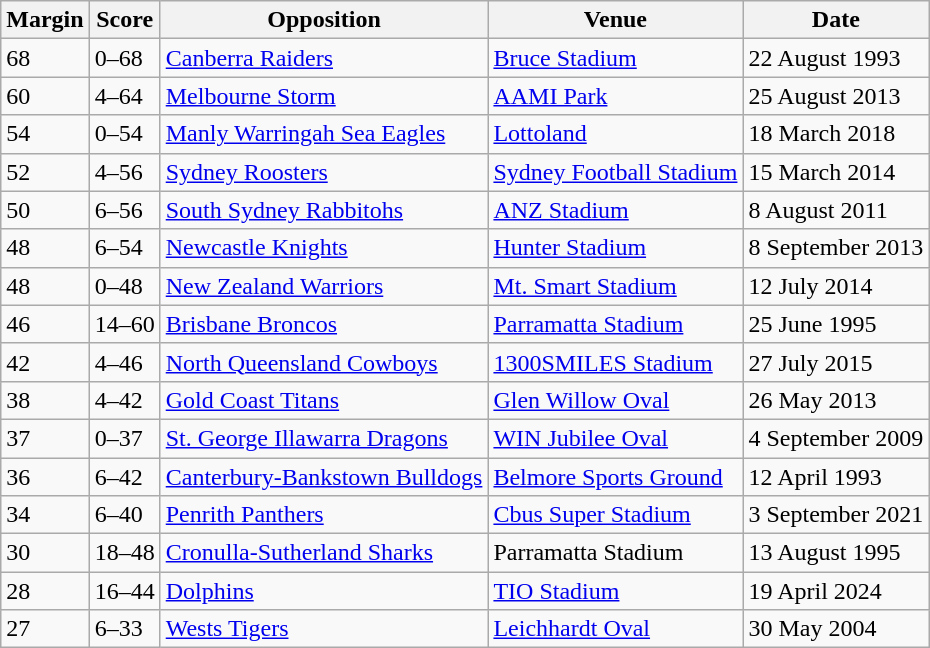<table class="wikitable" style="text-align:left;">
<tr>
<th>Margin</th>
<th>Score</th>
<th>Opposition</th>
<th>Venue</th>
<th>Date</th>
</tr>
<tr>
<td>68</td>
<td>0–68</td>
<td> <a href='#'>Canberra Raiders</a></td>
<td><a href='#'>Bruce Stadium</a></td>
<td>22 August 1993</td>
</tr>
<tr>
<td>60</td>
<td>4–64</td>
<td> <a href='#'>Melbourne Storm</a></td>
<td><a href='#'>AAMI Park</a></td>
<td>25 August 2013</td>
</tr>
<tr>
<td>54</td>
<td>0–54</td>
<td> <a href='#'>Manly Warringah Sea Eagles</a></td>
<td><a href='#'>Lottoland</a></td>
<td>18 March 2018</td>
</tr>
<tr>
<td>52</td>
<td>4–56</td>
<td> <a href='#'>Sydney Roosters</a></td>
<td><a href='#'>Sydney Football Stadium</a></td>
<td>15 March 2014</td>
</tr>
<tr>
<td>50</td>
<td>6–56</td>
<td> <a href='#'>South Sydney Rabbitohs</a></td>
<td><a href='#'>ANZ Stadium</a></td>
<td>8 August 2011</td>
</tr>
<tr>
<td>48</td>
<td>6–54</td>
<td> <a href='#'>Newcastle Knights</a></td>
<td><a href='#'>Hunter Stadium</a></td>
<td>8 September 2013</td>
</tr>
<tr>
<td>48</td>
<td>0–48</td>
<td> <a href='#'>New Zealand Warriors</a></td>
<td><a href='#'>Mt. Smart Stadium</a></td>
<td>12 July 2014</td>
</tr>
<tr>
<td>46</td>
<td>14–60</td>
<td> <a href='#'>Brisbane Broncos</a></td>
<td><a href='#'>Parramatta Stadium</a></td>
<td>25 June 1995</td>
</tr>
<tr>
<td>42</td>
<td>4–46</td>
<td> <a href='#'>North Queensland Cowboys</a></td>
<td><a href='#'>1300SMILES Stadium</a></td>
<td>27 July 2015</td>
</tr>
<tr>
<td>38</td>
<td>4–42</td>
<td> <a href='#'>Gold Coast Titans</a></td>
<td><a href='#'>Glen Willow Oval</a></td>
<td>26 May 2013</td>
</tr>
<tr>
<td>37</td>
<td>0–37</td>
<td> <a href='#'>St. George Illawarra Dragons</a></td>
<td><a href='#'>WIN Jubilee Oval</a></td>
<td>4 September 2009</td>
</tr>
<tr>
<td>36</td>
<td>6–42</td>
<td> <a href='#'>Canterbury-Bankstown Bulldogs</a></td>
<td><a href='#'>Belmore Sports Ground</a></td>
<td>12 April 1993</td>
</tr>
<tr>
<td>34</td>
<td>6–40</td>
<td> <a href='#'>Penrith Panthers</a></td>
<td><a href='#'>Cbus Super Stadium</a></td>
<td>3 September 2021</td>
</tr>
<tr>
<td>30</td>
<td>18–48</td>
<td> <a href='#'>Cronulla-Sutherland Sharks</a></td>
<td>Parramatta Stadium</td>
<td>13 August 1995</td>
</tr>
<tr>
<td>28</td>
<td>16–44</td>
<td> <a href='#'>Dolphins</a></td>
<td><a href='#'>TIO Stadium</a></td>
<td>19 April 2024</td>
</tr>
<tr>
<td>27</td>
<td>6–33</td>
<td> <a href='#'>Wests Tigers</a></td>
<td><a href='#'>Leichhardt Oval</a></td>
<td>30 May 2004</td>
</tr>
</table>
